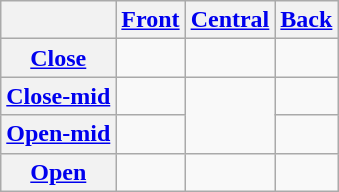<table class="wikitable" style=text-align:center>
<tr>
<th></th>
<th><a href='#'>Front</a></th>
<th><a href='#'>Central</a></th>
<th><a href='#'>Back</a></th>
</tr>
<tr>
<th><a href='#'>Close</a></th>
<td> </td>
<td></td>
<td> </td>
</tr>
<tr>
<th><a href='#'>Close-mid</a></th>
<td></td>
<td rowspan="2"></td>
<td></td>
</tr>
<tr>
<th><a href='#'>Open-mid</a></th>
<td></td>
<td> </td>
</tr>
<tr>
<th><a href='#'>Open</a></th>
<td></td>
<td> </td>
<td></td>
</tr>
</table>
